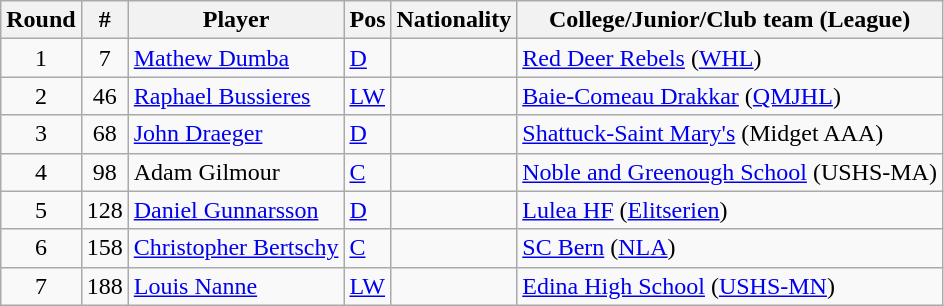<table class="wikitable">
<tr>
<th>Round</th>
<th>#</th>
<th>Player</th>
<th>Pos</th>
<th>Nationality</th>
<th>College/Junior/Club team (League)</th>
</tr>
<tr>
<td style="text-align:center">1</td>
<td style="text-align:center">7</td>
<td><a href='#'>Mathew Dumba</a></td>
<td><a href='#'>D</a></td>
<td></td>
<td><a href='#'>Red Deer Rebels</a> (<a href='#'>WHL</a>)</td>
</tr>
<tr>
<td style="text-align:center">2</td>
<td style="text-align:center">46</td>
<td><a href='#'>Raphael Bussieres</a></td>
<td><a href='#'>LW</a></td>
<td></td>
<td><a href='#'>Baie-Comeau Drakkar</a> (<a href='#'>QMJHL</a>)</td>
</tr>
<tr>
<td style="text-align:center">3</td>
<td style="text-align:center">68</td>
<td><a href='#'>John Draeger</a></td>
<td><a href='#'>D</a></td>
<td></td>
<td><a href='#'>Shattuck-Saint Mary's</a> (Midget AAA)</td>
</tr>
<tr>
<td style="text-align:center">4</td>
<td style="text-align:center">98</td>
<td>Adam Gilmour</td>
<td><a href='#'>C</a></td>
<td></td>
<td><a href='#'>Noble and Greenough School</a> (USHS-MA)</td>
</tr>
<tr>
<td style="text-align:center">5</td>
<td style="text-align:center">128</td>
<td><a href='#'>Daniel Gunnarsson</a></td>
<td><a href='#'>D</a></td>
<td></td>
<td><a href='#'>Lulea HF</a> (<a href='#'>Elitserien</a>)</td>
</tr>
<tr>
<td style="text-align:center">6</td>
<td style="text-align:center">158</td>
<td><a href='#'>Christopher Bertschy</a></td>
<td><a href='#'>C</a></td>
<td></td>
<td><a href='#'>SC Bern</a> (<a href='#'>NLA</a>)</td>
</tr>
<tr>
<td style="text-align:center">7</td>
<td style="text-align:center">188</td>
<td><a href='#'>Louis Nanne</a></td>
<td><a href='#'>LW</a></td>
<td></td>
<td><a href='#'>Edina High School</a> (<a href='#'>USHS-MN</a>)</td>
</tr>
</table>
